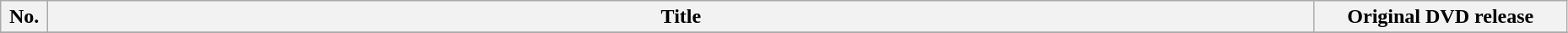<table class="wikitable"  style="width:98%; background:#fff;">
<tr>
<th style="width:3%;">No.</th>
<th>Title</th>
<th style="width:12em;">Original DVD release</th>
</tr>
<tr>
</tr>
</table>
